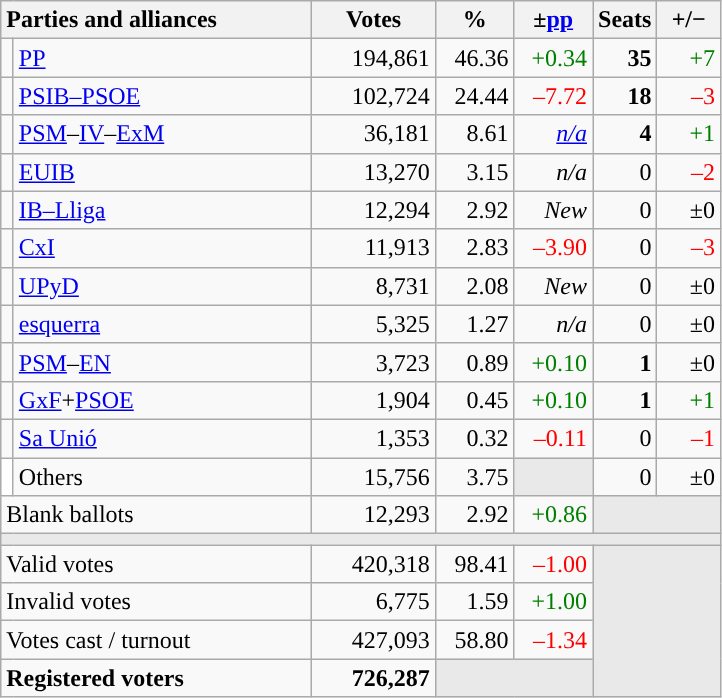<table class="wikitable" style="text-align:right;">
<tr>
<th style="text-align:left;" colspan="2" width="200">Parties and alliances</th>
<th width="75">Votes</th>
<th width="45">%</th>
<th width="45">±<a href='#'>pp</a></th>
<th width="35">Seats</th>
<th width="35">+/−</th>
</tr>
<tr>
<td width="1" style="color:inherit;background:"></td>
<td align="left"><a href='#'>PP</a></td>
<td>194,861</td>
<td>46.36</td>
<td style="color:green;">+0.34</td>
<td><strong>35</strong></td>
<td style="color:green;">+7</td>
</tr>
<tr>
<td style="color:inherit;background:"></td>
<td align="left"><a href='#'>PSIB–PSOE</a></td>
<td>102,724</td>
<td>24.44</td>
<td style="color:red;">–7.72</td>
<td><strong>18</strong></td>
<td style="color:red;">–3</td>
</tr>
<tr>
<td style="color:inherit;background:"></td>
<td align="left"><a href='#'>PSM</a>–<a href='#'>IV</a>–<a href='#'>ExM</a></td>
<td>36,181</td>
<td>8.61</td>
<td><em><a href='#'>n/a</a></em></td>
<td><strong>4</strong></td>
<td style="color:green;">+1</td>
</tr>
<tr>
<td style="color:inherit;background:"></td>
<td align="left"><a href='#'>EUIB</a></td>
<td>13,270</td>
<td>3.15</td>
<td><em>n/a</em></td>
<td>0</td>
<td style="color:red;">–2</td>
</tr>
<tr>
<td style="color:inherit;background:"></td>
<td align="left"><a href='#'>IB–Lliga</a></td>
<td>12,294</td>
<td>2.92</td>
<td><em>New</em></td>
<td>0</td>
<td>±0</td>
</tr>
<tr>
<td style="color:inherit;background:"></td>
<td align="left"><a href='#'>CxI</a></td>
<td>11,913</td>
<td>2.83</td>
<td style="color:red;">–3.90</td>
<td>0</td>
<td style="color:red;">–3</td>
</tr>
<tr>
<td style="color:inherit;background:"></td>
<td align="left"><a href='#'>UPyD</a></td>
<td>8,731</td>
<td>2.08</td>
<td><em>New</em></td>
<td>0</td>
<td>±0</td>
</tr>
<tr>
<td style="color:inherit;background:"></td>
<td align="left"><a href='#'>esquerra</a></td>
<td>5,325</td>
<td>1.27</td>
<td><em>n/a</em></td>
<td>0</td>
<td>±0</td>
</tr>
<tr>
<td style="color:inherit;background:"></td>
<td align="left"><a href='#'>PSM</a>–<a href='#'>EN</a></td>
<td>3,723</td>
<td>0.89</td>
<td style="color:green;">+0.10</td>
<td><strong>1</strong></td>
<td>±0</td>
</tr>
<tr>
<td style="color:inherit;background:"></td>
<td align="left"><a href='#'>GxF</a>+<a href='#'>PSOE</a></td>
<td>1,904</td>
<td>0.45</td>
<td style="color:green;">+0.10</td>
<td><strong>1</strong></td>
<td style="color:green;">+1</td>
</tr>
<tr>
<td style="color:inherit;background:"></td>
<td align="left"><a href='#'>Sa Unió</a></td>
<td>1,353</td>
<td>0.32</td>
<td style="color:red;">–0.11</td>
<td>0</td>
<td style="color:red;">–1</td>
</tr>
<tr>
<td bgcolor="white"></td>
<td align="left">Others</td>
<td>15,756</td>
<td>3.75</td>
<td bgcolor="#E9E9E9"></td>
<td>0</td>
<td>±0</td>
</tr>
<tr>
<td align="left" colspan="2">Blank ballots</td>
<td>12,293</td>
<td>2.92</td>
<td style="color:green;">+0.86</td>
<td bgcolor="#E9E9E9" colspan="2"></td>
</tr>
<tr>
<td colspan="7" bgcolor="#E9E9E9"></td>
</tr>
<tr>
<td align="left" colspan="2">Valid votes</td>
<td>420,318</td>
<td>98.41</td>
<td style="color:red;">–1.00</td>
<td bgcolor="#E9E9E9" colspan="2" rowspan="4"></td>
</tr>
<tr>
<td align="left" colspan="2">Invalid votes</td>
<td>6,775</td>
<td>1.59</td>
<td style="color:green;">+1.00</td>
</tr>
<tr>
<td align="left" colspan="2">Votes cast / turnout</td>
<td>427,093</td>
<td>58.80</td>
<td style="color:red;">–1.34</td>
</tr>
<tr style="font-weight:bold;">
<td align="left" colspan="2">Registered voters</td>
<td>726,287</td>
<td bgcolor="#E9E9E9" colspan="2"></td>
</tr>
</table>
